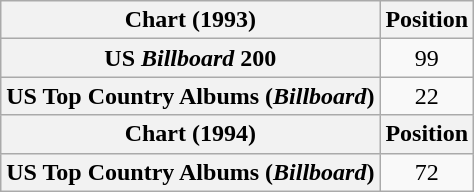<table class="wikitable plainrowheaders" style="text-align:center">
<tr>
<th scope="col">Chart (1993)</th>
<th scope="col">Position</th>
</tr>
<tr>
<th scope="row">US <em>Billboard</em> 200</th>
<td>99</td>
</tr>
<tr>
<th scope="row">US Top Country Albums (<em>Billboard</em>)</th>
<td>22</td>
</tr>
<tr>
<th scope="col">Chart (1994)</th>
<th scope="col">Position</th>
</tr>
<tr>
<th scope="row">US Top Country Albums (<em>Billboard</em>)</th>
<td>72</td>
</tr>
</table>
